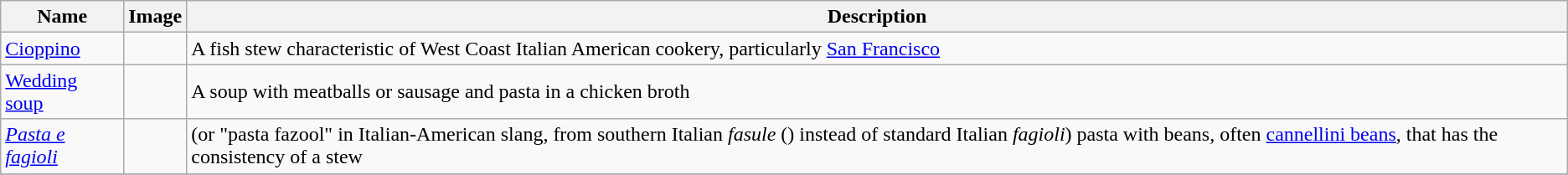<table class="wikitable">
<tr>
<th>Name</th>
<th>Image</th>
<th>Description</th>
</tr>
<tr>
<td><a href='#'>Cioppino</a></td>
<td></td>
<td>A fish stew characteristic of West Coast Italian American cookery, particularly <a href='#'>San Francisco</a></td>
</tr>
<tr>
<td><a href='#'>Wedding soup</a></td>
<td></td>
<td>A soup with meatballs or sausage and pasta in a chicken broth</td>
</tr>
<tr>
<td><em><a href='#'>Pasta e fagioli</a></em></td>
<td></td>
<td>(or "pasta fazool" in Italian-American slang, from southern Italian <em>fasule</em> () instead of standard Italian <em>fagioli</em>) pasta with beans, often <a href='#'>cannellini beans</a>, that has the consistency of a stew</td>
</tr>
<tr>
</tr>
</table>
